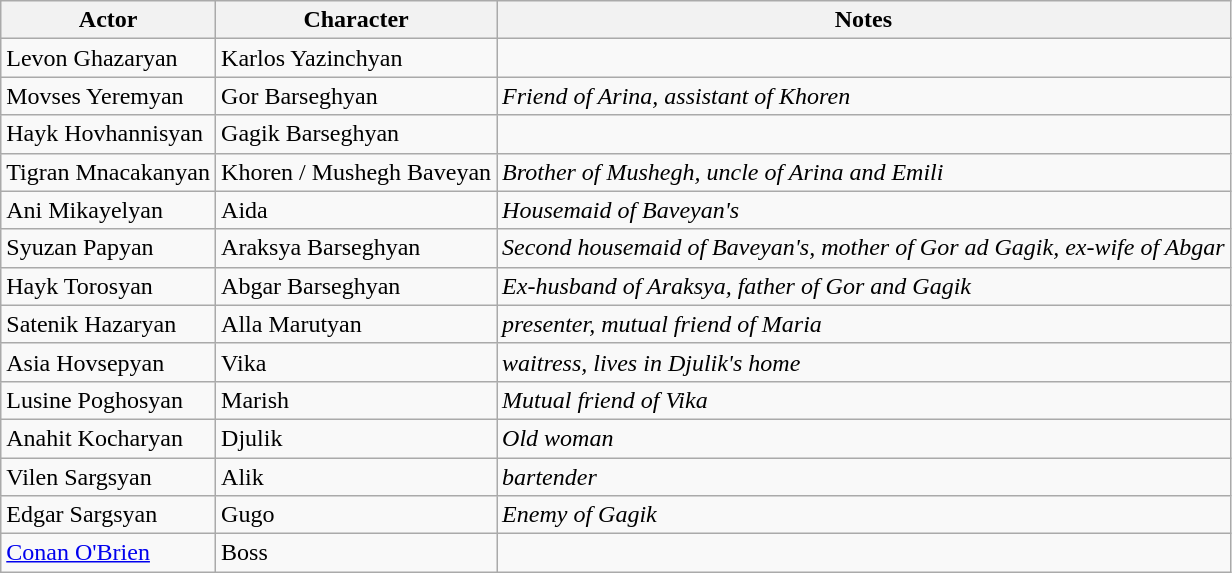<table class="wikitable">
<tr>
<th>Actor</th>
<th>Character</th>
<th>Notes</th>
</tr>
<tr>
<td>Levon Ghazaryan</td>
<td>Karlos Yazinchyan</td>
<td></td>
</tr>
<tr>
<td>Movses Yeremyan</td>
<td>Gor Barseghyan</td>
<td><em>Friend of Arina, assistant of Khoren</em></td>
</tr>
<tr>
<td>Hayk Hovhannisyan</td>
<td>Gagik Barseghyan</td>
<td></td>
</tr>
<tr>
<td>Tigran Mnacakanyan</td>
<td>Khoren / Mushegh Baveyan</td>
<td><em>Brother of Mushegh, uncle of Arina and Emili</em></td>
</tr>
<tr>
<td>Ani Mikayelyan</td>
<td>Aida</td>
<td><em>Housemaid of Baveyan's</em></td>
</tr>
<tr>
<td>Syuzan Papyan</td>
<td>Araksya Barseghyan</td>
<td><em>Second housemaid of Baveyan's, mother of Gor ad Gagik, ex-wife of Abgar</em></td>
</tr>
<tr>
<td>Hayk Torosyan</td>
<td>Abgar Barseghyan</td>
<td><em>Ex-husband of Araksya, father of Gor and Gagik</em></td>
</tr>
<tr>
<td>Satenik Hazaryan</td>
<td>Alla Marutyan</td>
<td><em>presenter, mutual friend of Maria</em></td>
</tr>
<tr>
<td>Asia Hovsepyan</td>
<td>Vika</td>
<td><em>waitress, lives in Djulik's home</em></td>
</tr>
<tr>
<td>Lusine Poghosyan</td>
<td>Marish</td>
<td><em>Mutual friend of Vika</em></td>
</tr>
<tr>
<td>Anahit Kocharyan</td>
<td>Djulik</td>
<td><em>Old woman</em></td>
</tr>
<tr>
<td>Vilen Sargsyan</td>
<td>Alik</td>
<td><em>bartender</em></td>
</tr>
<tr>
<td>Edgar Sargsyan</td>
<td>Gugo</td>
<td><em>Enemy of Gagik</em></td>
</tr>
<tr>
<td><a href='#'>Conan O'Brien</a></td>
<td>Boss</td>
<td></td>
</tr>
</table>
